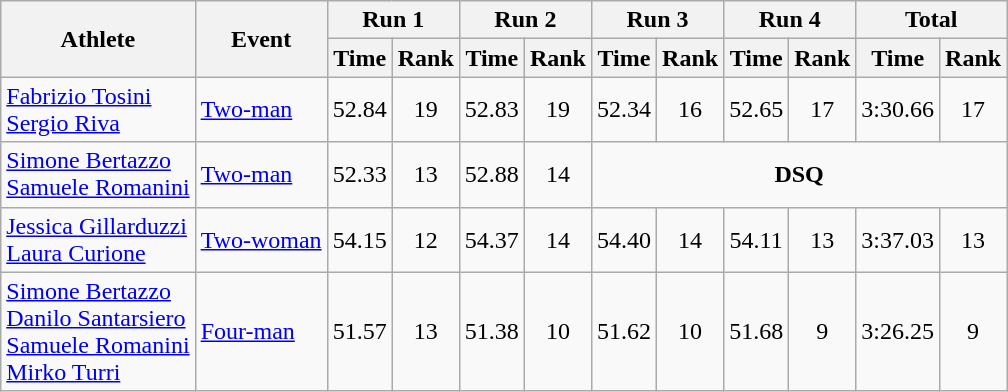<table class="wikitable">
<tr>
<th rowspan="2">Athlete</th>
<th rowspan="2">Event</th>
<th colspan="2">Run 1</th>
<th colspan="2">Run 2</th>
<th colspan="2">Run 3</th>
<th colspan="2">Run 4</th>
<th colspan="2">Total</th>
</tr>
<tr>
<th>Time</th>
<th>Rank</th>
<th>Time</th>
<th>Rank</th>
<th>Time</th>
<th>Rank</th>
<th>Time</th>
<th>Rank</th>
<th>Time</th>
<th>Rank</th>
</tr>
<tr>
<td><a href='#'>Fabrizio Tosini</a><br><a href='#'>Sergio Riva</a></td>
<td><a href='#'>Two-man</a></td>
<td align="center">52.84</td>
<td align="center">19</td>
<td align="center">52.83</td>
<td align="center">19</td>
<td align="center">52.34</td>
<td align="center">16</td>
<td align="center">52.65</td>
<td align="center">17</td>
<td align="center">3:30.66</td>
<td align="center">17</td>
</tr>
<tr>
<td><a href='#'>Simone Bertazzo</a><br><a href='#'>Samuele Romanini</a></td>
<td><a href='#'>Two-man</a></td>
<td align="center">52.33</td>
<td align="center">13</td>
<td align="center">52.88</td>
<td align="center">14</td>
<td colspan="6" align="center"><strong>DSQ</strong></td>
</tr>
<tr>
<td><a href='#'>Jessica Gillarduzzi</a><br><a href='#'>Laura Curione</a></td>
<td><a href='#'>Two-woman</a></td>
<td align="center">54.15</td>
<td align="center">12</td>
<td align="center">54.37</td>
<td align="center">14</td>
<td align="center">54.40</td>
<td align="center">14</td>
<td align="center">54.11</td>
<td align="center">13</td>
<td align="center">3:37.03</td>
<td align="center">13</td>
</tr>
<tr>
<td><a href='#'>Simone Bertazzo</a><br><a href='#'>Danilo Santarsiero</a><br><a href='#'>Samuele Romanini</a><br><a href='#'>Mirko Turri</a></td>
<td><a href='#'>Four-man</a></td>
<td align="center">51.57</td>
<td align="center">13</td>
<td align="center">51.38</td>
<td align="center">10</td>
<td align="center">51.62</td>
<td align="center">10</td>
<td align="center">51.68</td>
<td align="center">9</td>
<td align="center">3:26.25</td>
<td align="center">9</td>
</tr>
</table>
